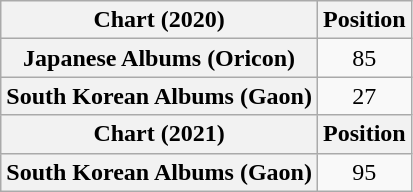<table class="wikitable plainrowheaders" style="text-align:center">
<tr>
<th scope="col">Chart (2020)</th>
<th scope="col">Position</th>
</tr>
<tr>
<th scope="row">Japanese Albums (Oricon)</th>
<td>85</td>
</tr>
<tr>
<th scope="row">South Korean Albums (Gaon)</th>
<td>27</td>
</tr>
<tr>
<th scope="col">Chart (2021)</th>
<th scope="col">Position</th>
</tr>
<tr>
<th scope="row">South Korean Albums (Gaon)</th>
<td>95</td>
</tr>
</table>
